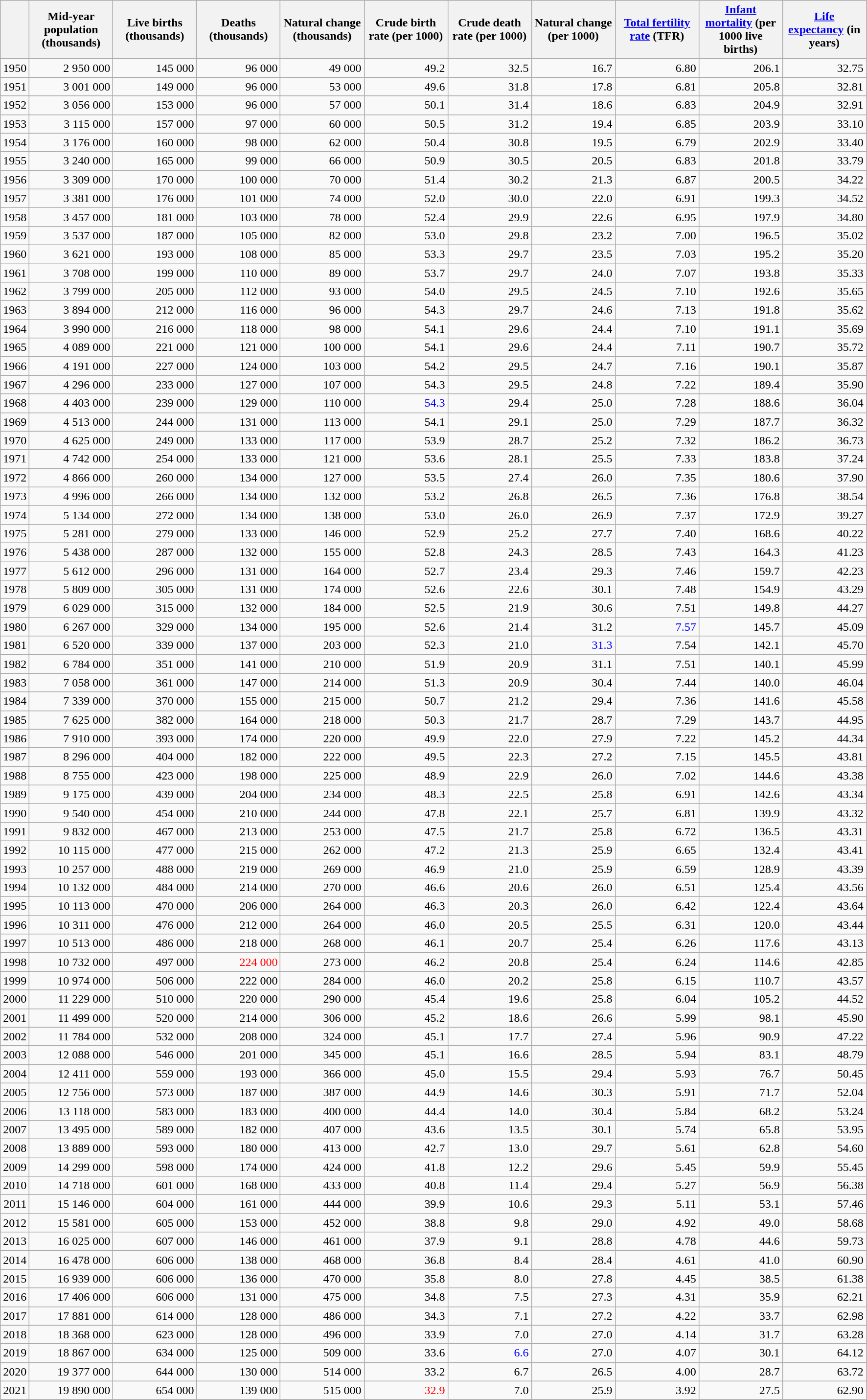<table class="wikitable sortable" style="text-align:right">
<tr>
<th></th>
<th style="width:80pt;">Mid-year population (thousands)</th>
<th style="width:80pt;">Live births (thousands)</th>
<th style="width:80pt;">Deaths (thousands)</th>
<th style="width:80pt;">Natural change (thousands)</th>
<th style="width:80pt;">Crude birth rate (per 1000)</th>
<th style="width:80pt;">Crude death rate (per 1000)</th>
<th style="width:80pt;">Natural change (per 1000)</th>
<th style="width:80pt;"><a href='#'>Total fertility rate</a> (TFR)</th>
<th style="width:80pt;"><a href='#'>Infant mortality</a> (per 1000 live births)</th>
<th style="width:80pt;"><a href='#'>Life expectancy</a> (in years)</th>
</tr>
<tr>
<td>1950</td>
<td>2 950 000</td>
<td>   145 000</td>
<td>   96 000</td>
<td>   49 000</td>
<td>49.2</td>
<td>32.5</td>
<td>16.7</td>
<td>6.80</td>
<td>206.1</td>
<td>32.75</td>
</tr>
<tr>
<td>1951</td>
<td>  3 001 000</td>
<td>  149 000</td>
<td>  96 000</td>
<td>  53 000</td>
<td>49.6</td>
<td>31.8</td>
<td>17.8</td>
<td>6.81</td>
<td>205.8</td>
<td>32.81</td>
</tr>
<tr>
<td>1952</td>
<td>  3 056 000</td>
<td>  153 000</td>
<td>  96 000</td>
<td>  57 000</td>
<td>50.1</td>
<td>31.4</td>
<td>18.6</td>
<td>6.83</td>
<td>204.9</td>
<td>32.91</td>
</tr>
<tr>
<td>1953</td>
<td>  3 115 000</td>
<td>  157 000</td>
<td>  97 000</td>
<td>  60 000</td>
<td>50.5</td>
<td>31.2</td>
<td>19.4</td>
<td>6.85</td>
<td>203.9</td>
<td>33.10</td>
</tr>
<tr>
<td>1954</td>
<td>  3 176 000</td>
<td>  160 000</td>
<td>  98 000</td>
<td>  62 000</td>
<td>50.4</td>
<td>30.8</td>
<td>19.5</td>
<td>6.79</td>
<td>202.9</td>
<td>33.40</td>
</tr>
<tr>
<td>1955</td>
<td>  3 240 000</td>
<td>  165 000</td>
<td>  99 000</td>
<td>  66 000</td>
<td>50.9</td>
<td>30.5</td>
<td>20.5</td>
<td>6.83</td>
<td>201.8</td>
<td>33.79</td>
</tr>
<tr>
<td>1956</td>
<td>  3 309 000</td>
<td>  170 000</td>
<td>  100 000</td>
<td>  70 000</td>
<td>51.4</td>
<td>30.2</td>
<td>21.3</td>
<td>6.87</td>
<td>200.5</td>
<td>34.22</td>
</tr>
<tr>
<td>1957</td>
<td>  3 381 000</td>
<td>  176 000</td>
<td>  101 000</td>
<td>  74 000</td>
<td>52.0</td>
<td>30.0</td>
<td>22.0</td>
<td>6.91</td>
<td>199.3</td>
<td>34.52</td>
</tr>
<tr>
<td>1958</td>
<td>  3 457 000</td>
<td>  181 000</td>
<td>  103 000</td>
<td>  78 000</td>
<td>52.4</td>
<td>29.9</td>
<td>22.6</td>
<td>6.95</td>
<td>197.9</td>
<td>34.80</td>
</tr>
<tr>
<td>1959</td>
<td>  3 537 000</td>
<td>  187 000</td>
<td>  105 000</td>
<td>  82 000</td>
<td>53.0</td>
<td>29.8</td>
<td>23.2</td>
<td>7.00</td>
<td>196.5</td>
<td>35.02</td>
</tr>
<tr>
<td>1960</td>
<td>  3 621 000</td>
<td>  193 000</td>
<td>  108 000</td>
<td>  85 000</td>
<td>53.3</td>
<td>29.7</td>
<td>23.5</td>
<td>7.03</td>
<td>195.2</td>
<td>35.20</td>
</tr>
<tr>
<td>1961</td>
<td>  3 708 000</td>
<td>  199 000</td>
<td>  110 000</td>
<td>  89 000</td>
<td>53.7</td>
<td>29.7</td>
<td>24.0</td>
<td>7.07</td>
<td>193.8</td>
<td>35.33</td>
</tr>
<tr>
<td>1962</td>
<td>  3 799 000</td>
<td>  205 000</td>
<td>  112 000</td>
<td>  93 000</td>
<td>54.0</td>
<td>29.5</td>
<td>24.5</td>
<td>7.10</td>
<td>192.6</td>
<td>35.65</td>
</tr>
<tr>
<td>1963</td>
<td>  3 894 000</td>
<td>  212 000</td>
<td>  116 000</td>
<td>  96 000</td>
<td>54.3</td>
<td>29.7</td>
<td>24.6</td>
<td>7.13</td>
<td>191.8</td>
<td>35.62</td>
</tr>
<tr>
<td>1964</td>
<td>  3 990 000</td>
<td>  216 000</td>
<td>  118 000</td>
<td>  98 000</td>
<td>54.1</td>
<td>29.6</td>
<td>24.4</td>
<td>7.10</td>
<td>191.1</td>
<td>35.69</td>
</tr>
<tr>
<td>1965</td>
<td>  4 089 000</td>
<td>  221 000</td>
<td>  121 000</td>
<td>  100 000</td>
<td>54.1</td>
<td>29.6</td>
<td>24.4</td>
<td>7.11</td>
<td>190.7</td>
<td>35.72</td>
</tr>
<tr>
<td>1966</td>
<td>  4 191 000</td>
<td>  227 000</td>
<td>  124 000</td>
<td>  103 000</td>
<td>54.2</td>
<td>29.5</td>
<td>24.7</td>
<td>7.16</td>
<td>190.1</td>
<td>35.87</td>
</tr>
<tr>
<td>1967</td>
<td>  4 296 000</td>
<td>  233 000</td>
<td>  127 000</td>
<td>  107 000</td>
<td>54.3</td>
<td>29.5</td>
<td>24.8</td>
<td>7.22</td>
<td>189.4</td>
<td>35.90</td>
</tr>
<tr>
<td>1968</td>
<td>  4 403 000</td>
<td>  239 000</td>
<td>  129 000</td>
<td>  110 000</td>
<td style="color:blue">54.3</td>
<td>29.4</td>
<td>25.0</td>
<td>7.28</td>
<td>188.6</td>
<td>36.04</td>
</tr>
<tr>
<td>1969</td>
<td>  4 513 000</td>
<td>  244 000</td>
<td>  131 000</td>
<td>  113 000</td>
<td>54.1</td>
<td>29.1</td>
<td>25.0</td>
<td>7.29</td>
<td>187.7</td>
<td>36.32</td>
</tr>
<tr>
<td>1970</td>
<td>  4 625 000</td>
<td>  249 000</td>
<td>  133 000</td>
<td>  117 000</td>
<td>53.9</td>
<td>28.7</td>
<td>25.2</td>
<td>7.32</td>
<td>186.2</td>
<td>36.73</td>
</tr>
<tr>
<td>1971</td>
<td>  4 742 000</td>
<td>  254 000</td>
<td>  133 000</td>
<td>  121 000</td>
<td>53.6</td>
<td>28.1</td>
<td>25.5</td>
<td>7.33</td>
<td>183.8</td>
<td>37.24</td>
</tr>
<tr>
<td>1972</td>
<td>  4 866 000</td>
<td>  260 000</td>
<td>  134 000</td>
<td>  127 000</td>
<td>53.5</td>
<td>27.4</td>
<td>26.0</td>
<td>7.35</td>
<td>180.6</td>
<td>37.90</td>
</tr>
<tr>
<td>1973</td>
<td>  4 996 000</td>
<td>  266 000</td>
<td>  134 000</td>
<td>  132 000</td>
<td>53.2</td>
<td>26.8</td>
<td>26.5</td>
<td>7.36</td>
<td>176.8</td>
<td>38.54</td>
</tr>
<tr>
<td>1974</td>
<td>  5 134 000</td>
<td>  272 000</td>
<td>  134 000</td>
<td>  138 000</td>
<td>53.0</td>
<td>26.0</td>
<td>26.9</td>
<td>7.37</td>
<td>172.9</td>
<td>39.27</td>
</tr>
<tr>
<td>1975</td>
<td>  5 281 000</td>
<td>  279 000</td>
<td>  133 000</td>
<td>  146 000</td>
<td>52.9</td>
<td>25.2</td>
<td>27.7</td>
<td>7.40</td>
<td>168.6</td>
<td>40.22</td>
</tr>
<tr>
<td>1976</td>
<td>  5 438 000</td>
<td>  287 000</td>
<td>  132 000</td>
<td>  155 000</td>
<td>52.8</td>
<td>24.3</td>
<td>28.5</td>
<td>7.43</td>
<td>164.3</td>
<td>41.23</td>
</tr>
<tr>
<td>1977</td>
<td>  5 612 000</td>
<td>  296 000</td>
<td>  131 000</td>
<td>  164 000</td>
<td>52.7</td>
<td>23.4</td>
<td>29.3</td>
<td>7.46</td>
<td>159.7</td>
<td>42.23</td>
</tr>
<tr>
<td>1978</td>
<td>  5 809 000</td>
<td>  305 000</td>
<td>  131 000</td>
<td>  174 000</td>
<td>52.6</td>
<td>22.6</td>
<td>30.1</td>
<td>7.48</td>
<td>154.9</td>
<td>43.29</td>
</tr>
<tr>
<td>1979</td>
<td>  6 029 000</td>
<td>315 000</td>
<td>  132 000</td>
<td>  184 000</td>
<td>52.5</td>
<td>21.9</td>
<td>30.6</td>
<td>7.51</td>
<td>149.8</td>
<td>44.27</td>
</tr>
<tr>
<td>1980</td>
<td>  6 267 000</td>
<td>  329 000</td>
<td>  134 000</td>
<td>  195 000</td>
<td>52.6</td>
<td>21.4</td>
<td>31.2</td>
<td style="color:blue">7.57</td>
<td>145.7</td>
<td>45.09</td>
</tr>
<tr>
<td>1981</td>
<td>  6 520 000</td>
<td>  339 000</td>
<td>  137 000</td>
<td>  203 000</td>
<td>52.3</td>
<td>21.0</td>
<td style="color:blue">31.3</td>
<td>7.54</td>
<td>142.1</td>
<td>45.70</td>
</tr>
<tr>
<td>1982</td>
<td>  6 784 000</td>
<td>  351 000</td>
<td>  141 000</td>
<td>  210 000</td>
<td>51.9</td>
<td>20.9</td>
<td>31.1</td>
<td>7.51</td>
<td>140.1</td>
<td>45.99</td>
</tr>
<tr>
<td>1983</td>
<td>  7 058 000</td>
<td>  361 000</td>
<td>  147 000</td>
<td>  214 000</td>
<td>51.3</td>
<td>20.9</td>
<td>30.4</td>
<td>7.44</td>
<td>140.0</td>
<td>46.04</td>
</tr>
<tr>
<td>1984</td>
<td>  7 339 000</td>
<td>  370 000</td>
<td>  155 000</td>
<td>  215 000</td>
<td>50.7</td>
<td>21.2</td>
<td>29.4</td>
<td>7.36</td>
<td>141.6</td>
<td>45.58</td>
</tr>
<tr>
<td>1985</td>
<td>  7 625 000</td>
<td>  382 000</td>
<td>  164 000</td>
<td>  218 000</td>
<td>50.3</td>
<td>21.7</td>
<td>28.7</td>
<td>7.29</td>
<td>143.7</td>
<td>44.95</td>
</tr>
<tr>
<td>1986</td>
<td>  7 910 000</td>
<td>  393 000</td>
<td>  174 000</td>
<td>  220 000</td>
<td>49.9</td>
<td>22.0</td>
<td>27.9</td>
<td>7.22</td>
<td>145.2</td>
<td>44.34</td>
</tr>
<tr>
<td>1987</td>
<td>  8 296 000</td>
<td>  404 000</td>
<td>  182 000</td>
<td>  222 000</td>
<td>49.5</td>
<td>22.3</td>
<td>27.2</td>
<td>7.15</td>
<td>145.5</td>
<td>43.81</td>
</tr>
<tr>
<td>1988</td>
<td>  8 755 000</td>
<td>  423 000</td>
<td>  198 000</td>
<td>  225 000</td>
<td>48.9</td>
<td>22.9</td>
<td>26.0</td>
<td>7.02</td>
<td>144.6</td>
<td>43.38</td>
</tr>
<tr>
<td>1989</td>
<td>  9 175 000</td>
<td>  439 000</td>
<td>  204 000</td>
<td>  234 000</td>
<td>48.3</td>
<td>22.5</td>
<td>25.8</td>
<td>6.91</td>
<td>142.6</td>
<td>43.34</td>
</tr>
<tr>
<td>1990</td>
<td>  9 540 000</td>
<td>  454 000</td>
<td>  210 000</td>
<td>  244 000</td>
<td>47.8</td>
<td>22.1</td>
<td>25.7</td>
<td>6.81</td>
<td>139.9</td>
<td>43.32</td>
</tr>
<tr>
<td>1991</td>
<td>  9 832 000</td>
<td>  467 000</td>
<td>  213 000</td>
<td>  253 000</td>
<td>47.5</td>
<td>21.7</td>
<td>25.8</td>
<td>6.72</td>
<td>136.5</td>
<td>43.31</td>
</tr>
<tr>
<td>1992</td>
<td>  10 115 000</td>
<td>  477 000</td>
<td>  215 000</td>
<td>  262 000</td>
<td>47.2</td>
<td>21.3</td>
<td>25.9</td>
<td>6.65</td>
<td>132.4</td>
<td>43.41</td>
</tr>
<tr>
<td>1993</td>
<td>  10 257 000</td>
<td>  488 000</td>
<td>  219 000</td>
<td>  269 000</td>
<td>46.9</td>
<td>21.0</td>
<td>25.9</td>
<td>6.59</td>
<td>128.9</td>
<td>43.39</td>
</tr>
<tr>
<td>1994</td>
<td>  10 132 000</td>
<td>  484 000</td>
<td>  214 000</td>
<td>  270 000</td>
<td>46.6</td>
<td>20.6</td>
<td>26.0</td>
<td>6.51</td>
<td>125.4</td>
<td>43.56</td>
</tr>
<tr>
<td>1995</td>
<td>  10 113 000</td>
<td>  470 000</td>
<td>  206 000</td>
<td>  264 000</td>
<td>46.3</td>
<td>20.3</td>
<td>26.0</td>
<td>6.42</td>
<td>122.4</td>
<td>43.64</td>
</tr>
<tr>
<td>1996</td>
<td>  10 311 000</td>
<td>  476 000</td>
<td>  212 000</td>
<td>  264 000</td>
<td>46.0</td>
<td>20.5</td>
<td>25.5</td>
<td>6.31</td>
<td>120.0</td>
<td>43.44</td>
</tr>
<tr>
<td>1997</td>
<td>  10 513 000</td>
<td>  486 000</td>
<td>  218 000</td>
<td>  268 000</td>
<td>46.1</td>
<td>20.7</td>
<td>25.4</td>
<td>6.26</td>
<td>117.6</td>
<td>43.13</td>
</tr>
<tr>
<td>1998</td>
<td>  10 732 000</td>
<td>  497 000</td>
<td style="color:red">  224 000</td>
<td>  273 000</td>
<td>46.2</td>
<td>20.8</td>
<td>25.4</td>
<td>6.24</td>
<td>114.6</td>
<td>42.85</td>
</tr>
<tr>
<td>1999</td>
<td>  10 974 000</td>
<td>  506 000</td>
<td>  222 000</td>
<td>  284 000</td>
<td>46.0</td>
<td>20.2</td>
<td>25.8</td>
<td>6.15</td>
<td>110.7</td>
<td>43.57</td>
</tr>
<tr>
<td>2000</td>
<td>  11 229 000</td>
<td>  510 000</td>
<td>  220 000</td>
<td>  290 000</td>
<td>45.4</td>
<td>19.6</td>
<td>25.8</td>
<td>6.04</td>
<td>105.2</td>
<td>44.52</td>
</tr>
<tr>
<td>2001</td>
<td>  11 499 000</td>
<td>  520 000</td>
<td>  214 000</td>
<td>  306 000</td>
<td>45.2</td>
<td>18.6</td>
<td>26.6</td>
<td>5.99</td>
<td>98.1</td>
<td>45.90</td>
</tr>
<tr>
<td>2002</td>
<td>  11 784 000</td>
<td>  532 000</td>
<td>  208 000</td>
<td>  324 000</td>
<td>45.1</td>
<td>17.7</td>
<td>27.4</td>
<td>5.96</td>
<td>90.9</td>
<td>47.22</td>
</tr>
<tr>
<td>2003</td>
<td>  12 088 000</td>
<td>  546 000</td>
<td>  201 000</td>
<td>  345 000</td>
<td>45.1</td>
<td>16.6</td>
<td>28.5</td>
<td>5.94</td>
<td>83.1</td>
<td>48.79</td>
</tr>
<tr>
<td>2004</td>
<td>  12 411 000</td>
<td>  559 000</td>
<td>  193 000</td>
<td>  366 000</td>
<td>45.0</td>
<td>15.5</td>
<td>29.4</td>
<td>5.93</td>
<td>76.7</td>
<td>50.45</td>
</tr>
<tr>
<td>2005</td>
<td>  12 756 000</td>
<td>  573 000</td>
<td>  187 000</td>
<td>  387 000</td>
<td>44.9</td>
<td>14.6</td>
<td>30.3</td>
<td>5.91</td>
<td>71.7</td>
<td>52.04</td>
</tr>
<tr>
<td>2006</td>
<td>  13 118 000</td>
<td>  583 000</td>
<td>  183 000</td>
<td>  400 000</td>
<td>44.4</td>
<td>14.0</td>
<td>30.4</td>
<td>5.84</td>
<td>68.2</td>
<td>53.24</td>
</tr>
<tr>
<td>2007</td>
<td>  13 495 000</td>
<td>  589 000</td>
<td>  182 000</td>
<td>  407 000</td>
<td>43.6</td>
<td>13.5</td>
<td>30.1</td>
<td>5.74</td>
<td>65.8</td>
<td>53.95</td>
</tr>
<tr>
<td>2008</td>
<td>  13 889 000</td>
<td>  593 000</td>
<td>  180 000</td>
<td>  413 000</td>
<td>42.7</td>
<td>13.0</td>
<td>29.7</td>
<td>5.61</td>
<td>62.8</td>
<td>54.60</td>
</tr>
<tr>
<td>2009</td>
<td>  14 299 000</td>
<td>  598 000</td>
<td>  174 000</td>
<td>  424 000</td>
<td>41.8</td>
<td>12.2</td>
<td>29.6</td>
<td>5.45</td>
<td>59.9</td>
<td>55.45</td>
</tr>
<tr>
<td>2010</td>
<td>  14 718 000</td>
<td>  601 000</td>
<td>  168 000</td>
<td>  433 000</td>
<td>40.8</td>
<td>11.4</td>
<td>29.4</td>
<td>5.27</td>
<td>56.9</td>
<td>56.38</td>
</tr>
<tr>
<td>2011</td>
<td>  15 146 000</td>
<td>  604 000</td>
<td>  161 000</td>
<td>  444 000</td>
<td>39.9</td>
<td>10.6</td>
<td>29.3</td>
<td>5.11</td>
<td>53.1</td>
<td>57.46</td>
</tr>
<tr>
<td>2012</td>
<td>  15 581 000</td>
<td>  605 000</td>
<td>  153 000</td>
<td>  452 000</td>
<td>38.8</td>
<td>9.8</td>
<td>29.0</td>
<td>4.92</td>
<td>49.0</td>
<td>58.68</td>
</tr>
<tr>
<td>2013</td>
<td>  16 025 000</td>
<td>  607 000</td>
<td>  146 000</td>
<td>  461 000</td>
<td>37.9</td>
<td>9.1</td>
<td>28.8</td>
<td>4.78</td>
<td>44.6</td>
<td>59.73</td>
</tr>
<tr>
<td>2014</td>
<td>  16 478 000</td>
<td>  606 000</td>
<td>  138 000</td>
<td>  468 000</td>
<td>36.8</td>
<td>8.4</td>
<td>28.4</td>
<td>4.61</td>
<td>41.0</td>
<td>60.90</td>
</tr>
<tr>
<td>2015</td>
<td>  16 939 000</td>
<td>  606 000</td>
<td>  136 000</td>
<td>  470 000</td>
<td>35.8</td>
<td>8.0</td>
<td>27.8</td>
<td>4.45</td>
<td>38.5</td>
<td>61.38</td>
</tr>
<tr>
<td>2016</td>
<td>  17 406 000</td>
<td>  606 000</td>
<td>  131 000</td>
<td>  475 000</td>
<td>34.8</td>
<td>7.5</td>
<td>27.3</td>
<td>4.31</td>
<td>35.9</td>
<td>62.21</td>
</tr>
<tr>
<td>2017</td>
<td>  17 881 000</td>
<td>  614 000</td>
<td>  128 000</td>
<td>  486 000</td>
<td>34.3</td>
<td>7.1</td>
<td>27.2</td>
<td>4.22</td>
<td>33.7</td>
<td>62.98</td>
</tr>
<tr>
<td>2018</td>
<td>  18 368 000</td>
<td>  623 000</td>
<td>  128 000</td>
<td>  496 000</td>
<td>33.9</td>
<td>7.0</td>
<td>27.0</td>
<td>4.14</td>
<td>31.7</td>
<td>63.28</td>
</tr>
<tr>
<td>2019</td>
<td>  18 867 000</td>
<td>  634 000</td>
<td>  125 000</td>
<td>  509 000</td>
<td>33.6</td>
<td style="color:blue">6.6</td>
<td>27.0</td>
<td>4.07</td>
<td>30.1</td>
<td>64.12</td>
</tr>
<tr>
<td>2020</td>
<td>  19 377 000</td>
<td>  644 000</td>
<td>  130 000</td>
<td>  514 000</td>
<td>33.2</td>
<td>6.7</td>
<td>26.5</td>
<td>4.00</td>
<td>28.7</td>
<td>63.72</td>
</tr>
<tr>
<td>2021</td>
<td>  19 890 000</td>
<td>  654 000</td>
<td>  139 000</td>
<td>  515 000</td>
<td style="color:red">32.9</td>
<td>7.0</td>
<td>25.9</td>
<td>3.92</td>
<td>27.5</td>
<td>62.90</td>
</tr>
<tr>
</tr>
</table>
